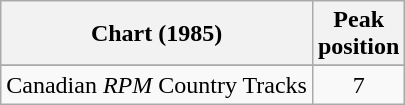<table class="wikitable">
<tr>
<th align="left">Chart (1985)</th>
<th align="center">Peak<br>position</th>
</tr>
<tr>
</tr>
<tr>
<td align="left">Canadian <em>RPM</em> Country Tracks</td>
<td align="center">7</td>
</tr>
</table>
